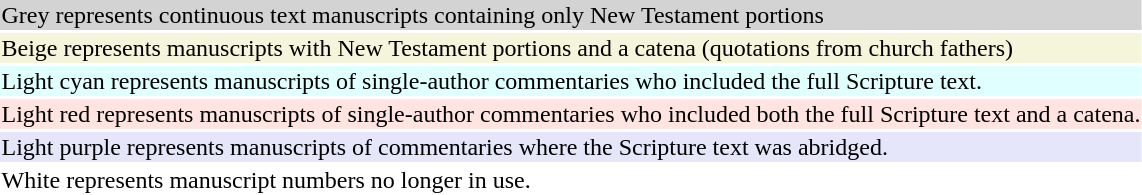<table style="background:transparent">
<tr>
<td bgcolor="lightgrey">Grey represents continuous text manuscripts containing only New Testament portions</td>
</tr>
<tr>
<td bgcolor="beige">Beige represents manuscripts with New Testament portions and a catena (quotations from church fathers)</td>
</tr>
<tr>
<td bgcolor="LightCyan">Light cyan represents manuscripts of single-author commentaries who included the full Scripture text.</td>
</tr>
<tr>
<td bgcolor="MistyRose">Light red represents manuscripts of single-author commentaries who included both the full Scripture text and a catena.</td>
</tr>
<tr>
<td bgcolor="Lavender">Light purple represents manuscripts of commentaries where the Scripture text was abridged.</td>
</tr>
<tr>
<td bgcolor="white">White represents manuscript numbers no longer in use.</td>
</tr>
</table>
